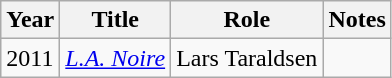<table class="wikitable sortable">
<tr>
<th>Year</th>
<th>Title</th>
<th>Role</th>
<th class="unsortable">Notes</th>
</tr>
<tr>
<td>2011</td>
<td><em><a href='#'>L.A. Noire</a></em></td>
<td>Lars Taraldsen</td>
<td></td>
</tr>
</table>
